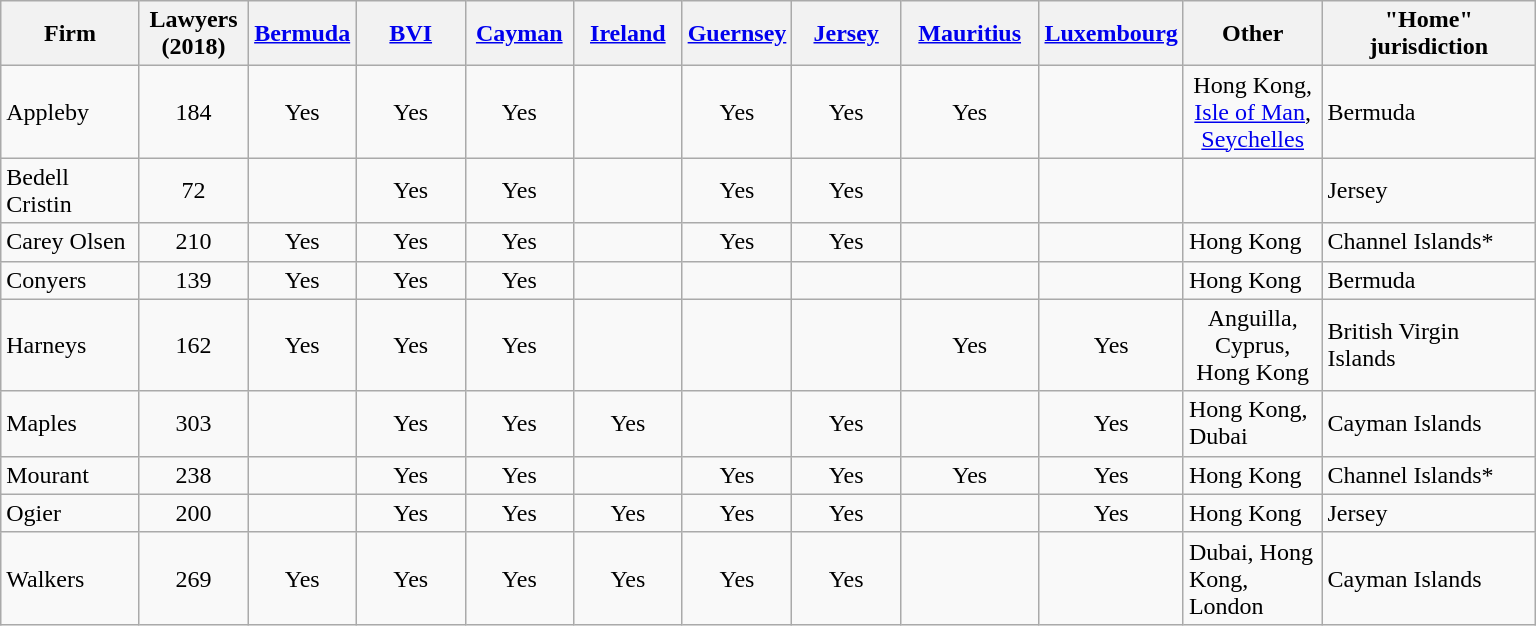<table class="wikitable sortable">
<tr>
<th width="85">Firm</th>
<th style="width:65px;">Lawyers (2018)</th>
<th style="width:65px;"><a href='#'>Bermuda</a></th>
<th style="width:65px;"><a href='#'>BVI</a></th>
<th width="65"><a href='#'>Cayman</a></th>
<th style="width:65px;"><a href='#'>Ireland</a></th>
<th style="width:65px;"><a href='#'>Guernsey</a></th>
<th style="width:65px;"><a href='#'>Jersey</a></th>
<th style="width:85px;"><a href='#'>Mauritius</a></th>
<th style="width:85px;"><a href='#'>Luxembourg</a></th>
<th style="width:85px;">Other</th>
<th style="width:135px;">"Home" jurisdiction</th>
</tr>
<tr>
<td>Appleby</td>
<td style="text-align:center;">184</td>
<td style="text-align:center;">Yes</td>
<td style="text-align:center;">Yes</td>
<td style="text-align:center;">Yes</td>
<td></td>
<td style="text-align:center;">Yes</td>
<td style="text-align:center;">Yes</td>
<td style="text-align:center;">Yes</td>
<td></td>
<td style="text-align:center;">Hong Kong, <a href='#'>Isle of Man</a>, <a href='#'>Seychelles</a></td>
<td>Bermuda</td>
</tr>
<tr>
<td>Bedell Cristin</td>
<td style="text-align:center;">72</td>
<td></td>
<td style="text-align:center;">Yes</td>
<td style="text-align:center;">Yes</td>
<td style="text-align:center;"></td>
<td style="text-align:center;">Yes</td>
<td style="text-align:center;">Yes</td>
<td></td>
<td></td>
<td></td>
<td>Jersey</td>
</tr>
<tr>
<td>Carey Olsen</td>
<td style="text-align:center;">210</td>
<td style="text-align:center;">Yes</td>
<td style="text-align:center;">Yes</td>
<td style="text-align:center;">Yes</td>
<td></td>
<td style="text-align:center;">Yes</td>
<td style="text-align:center;">Yes</td>
<td></td>
<td></td>
<td>Hong Kong</td>
<td>Channel Islands*</td>
</tr>
<tr>
<td>Conyers</td>
<td style="text-align:center;">139</td>
<td style="text-align:center;">Yes</td>
<td style="text-align:center;">Yes</td>
<td style="text-align:center;">Yes</td>
<td></td>
<td></td>
<td></td>
<td></td>
<td></td>
<td>Hong Kong</td>
<td>Bermuda</td>
</tr>
<tr>
<td>Harneys</td>
<td style="text-align:center;">162</td>
<td style="text-align:center;">Yes</td>
<td style="text-align:center;">Yes</td>
<td style="text-align:center;">Yes</td>
<td></td>
<td></td>
<td></td>
<td style="text-align:center;">Yes</td>
<td style="text-align:center;">Yes</td>
<td style="text-align:center;">Anguilla, Cyprus, Hong Kong</td>
<td>British Virgin Islands</td>
</tr>
<tr>
<td>Maples</td>
<td style="text-align:center;">303</td>
<td></td>
<td style="text-align:center;">Yes</td>
<td style="text-align:center;">Yes</td>
<td style="text-align:center;">Yes</td>
<td style="text-align:center;"></td>
<td style="text-align:center;">Yes</td>
<td></td>
<td style="text-align:center;">Yes</td>
<td>Hong Kong, Dubai</td>
<td>Cayman Islands</td>
</tr>
<tr>
<td>Mourant</td>
<td style="text-align:center;">238</td>
<td></td>
<td style="text-align:center;">Yes</td>
<td style="text-align:center;">Yes</td>
<td style="text-align:center;"></td>
<td style="text-align:center;">Yes</td>
<td style="text-align:center;">Yes</td>
<td style="text-align:center;">Yes</td>
<td style="text-align:center;">Yes</td>
<td>Hong Kong</td>
<td>Channel Islands*</td>
</tr>
<tr>
<td>Ogier</td>
<td style="text-align:center;">200</td>
<td></td>
<td style="text-align:center;">Yes</td>
<td style="text-align:center;">Yes</td>
<td style="text-align:center;">Yes</td>
<td style="text-align:center;">Yes</td>
<td style="text-align:center;">Yes</td>
<td></td>
<td style="text-align:center;">Yes</td>
<td>Hong Kong</td>
<td>Jersey</td>
</tr>
<tr>
<td>Walkers</td>
<td style="text-align:center;">269</td>
<td style="text-align:center;">Yes</td>
<td style="text-align:center;">Yes</td>
<td style="text-align:center;">Yes</td>
<td style="text-align:center;">Yes</td>
<td style="text-align:center;">Yes</td>
<td style="text-align:center;">Yes</td>
<td></td>
<td></td>
<td>Dubai, Hong Kong, London</td>
<td>Cayman Islands</td>
</tr>
</table>
